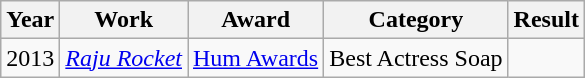<table class="wikitable">
<tr>
<th>Year</th>
<th>Work</th>
<th>Award</th>
<th>Category</th>
<th>Result</th>
</tr>
<tr>
<td>2013</td>
<td><em><a href='#'>Raju Rocket</a></em></td>
<td><a href='#'>Hum Awards</a></td>
<td>Best Actress Soap</td>
<td></td>
</tr>
</table>
